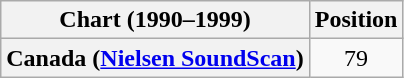<table class="wikitable plainrowheaders" style="text-align:center">
<tr>
<th>Chart (1990–1999)</th>
<th>Position</th>
</tr>
<tr>
<th scope="row">Canada (<a href='#'>Nielsen SoundScan</a>)</th>
<td>79</td>
</tr>
</table>
